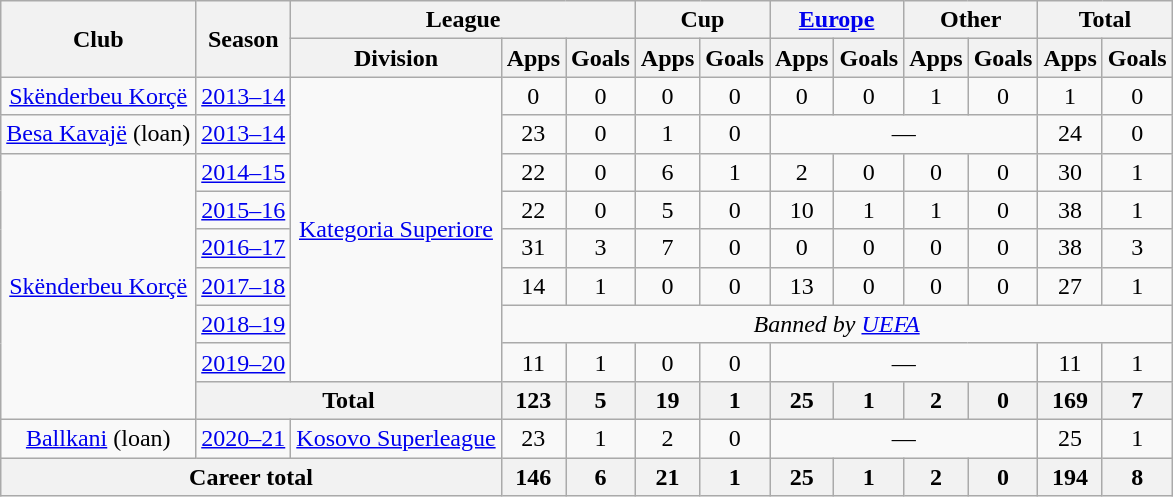<table class="wikitable" style="text-align:center">
<tr>
<th rowspan="2">Club</th>
<th rowspan="2">Season</th>
<th colspan="3">League</th>
<th colspan="2">Cup</th>
<th colspan="2"><a href='#'>Europe</a></th>
<th colspan="2">Other</th>
<th colspan="2">Total</th>
</tr>
<tr>
<th>Division</th>
<th>Apps</th>
<th>Goals</th>
<th>Apps</th>
<th>Goals</th>
<th>Apps</th>
<th>Goals</th>
<th>Apps</th>
<th>Goals</th>
<th>Apps</th>
<th>Goals</th>
</tr>
<tr>
<td><a href='#'>Skënderbeu Korçë</a></td>
<td><a href='#'>2013–14</a></td>
<td rowspan="8"><a href='#'>Kategoria Superiore</a></td>
<td>0</td>
<td>0</td>
<td>0</td>
<td>0</td>
<td>0</td>
<td>0</td>
<td>1</td>
<td>0</td>
<td>1</td>
<td>0</td>
</tr>
<tr>
<td><a href='#'>Besa Kavajë</a> (loan)</td>
<td><a href='#'>2013–14</a></td>
<td>23</td>
<td>0</td>
<td>1</td>
<td>0</td>
<td colspan="4">—</td>
<td>24</td>
<td>0</td>
</tr>
<tr>
<td rowspan="7"><a href='#'>Skënderbeu Korçë</a></td>
<td><a href='#'>2014–15</a></td>
<td>22</td>
<td>0</td>
<td>6</td>
<td>1</td>
<td>2</td>
<td>0</td>
<td>0</td>
<td>0</td>
<td>30</td>
<td>1</td>
</tr>
<tr>
<td><a href='#'>2015–16</a></td>
<td>22</td>
<td>0</td>
<td>5</td>
<td>0</td>
<td>10</td>
<td>1</td>
<td>1</td>
<td>0</td>
<td>38</td>
<td>1</td>
</tr>
<tr>
<td><a href='#'>2016–17</a></td>
<td>31</td>
<td>3</td>
<td>7</td>
<td>0</td>
<td>0</td>
<td>0</td>
<td>0</td>
<td>0</td>
<td>38</td>
<td>3</td>
</tr>
<tr>
<td><a href='#'>2017–18</a></td>
<td>14</td>
<td>1</td>
<td>0</td>
<td>0</td>
<td>13</td>
<td>0</td>
<td>0</td>
<td>0</td>
<td>27</td>
<td>1</td>
</tr>
<tr>
<td><a href='#'>2018–19</a></td>
<td colspan="10"><em>Banned by <a href='#'>UEFA</a></em></td>
</tr>
<tr>
<td><a href='#'>2019–20</a></td>
<td>11</td>
<td>1</td>
<td>0</td>
<td>0</td>
<td colspan="4">—</td>
<td>11</td>
<td>1</td>
</tr>
<tr>
<th colspan="2">Total</th>
<th>123</th>
<th>5</th>
<th>19</th>
<th>1</th>
<th>25</th>
<th>1</th>
<th>2</th>
<th>0</th>
<th>169</th>
<th>7</th>
</tr>
<tr>
<td><a href='#'>Ballkani</a> (loan)</td>
<td><a href='#'>2020–21</a></td>
<td><a href='#'>Kosovo Superleague</a></td>
<td>23</td>
<td>1</td>
<td>2</td>
<td>0</td>
<td colspan="4">—</td>
<td>25</td>
<td>1</td>
</tr>
<tr>
<th colspan="3">Career total</th>
<th>146</th>
<th>6</th>
<th>21</th>
<th>1</th>
<th>25</th>
<th>1</th>
<th>2</th>
<th>0</th>
<th>194</th>
<th>8</th>
</tr>
</table>
